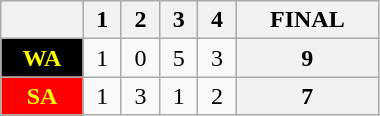<table class=wikitable style="width:20%;15%;15%;15%;15%;20%">
<tr>
<th></th>
<th>1</th>
<th>2</th>
<th>3</th>
<th>4</th>
<th>FINAL</th>
</tr>
<tr>
<th style="background:black; color:yellow">WA</th>
<td align=center>1</td>
<td align=center>0</td>
<td align=center>5</td>
<td align=center>3</td>
<th>9</th>
</tr>
<tr>
<th style="background:red; color:yellow">SA</th>
<td align=center>1</td>
<td align=center>3</td>
<td align=center>1</td>
<td align=center>2</td>
<th>7</th>
</tr>
</table>
